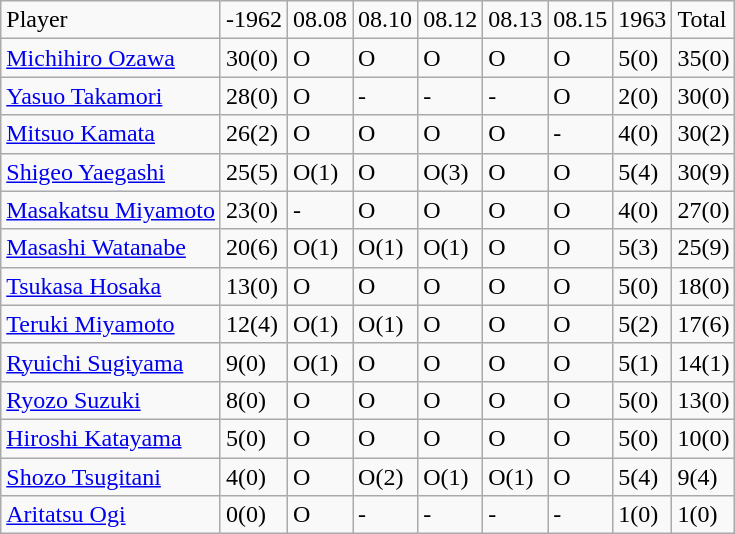<table class="wikitable" style="text-align:left;">
<tr>
<td>Player</td>
<td>-1962</td>
<td>08.08</td>
<td>08.10</td>
<td>08.12</td>
<td>08.13</td>
<td>08.15</td>
<td>1963</td>
<td>Total</td>
</tr>
<tr>
<td><a href='#'>Michihiro Ozawa</a></td>
<td>30(0)</td>
<td>O</td>
<td>O</td>
<td>O</td>
<td>O</td>
<td>O</td>
<td>5(0)</td>
<td>35(0)</td>
</tr>
<tr>
<td><a href='#'>Yasuo Takamori</a></td>
<td>28(0)</td>
<td>O</td>
<td>-</td>
<td>-</td>
<td>-</td>
<td>O</td>
<td>2(0)</td>
<td>30(0)</td>
</tr>
<tr>
<td><a href='#'>Mitsuo Kamata</a></td>
<td>26(2)</td>
<td>O</td>
<td>O</td>
<td>O</td>
<td>O</td>
<td>-</td>
<td>4(0)</td>
<td>30(2)</td>
</tr>
<tr>
<td><a href='#'>Shigeo Yaegashi</a></td>
<td>25(5)</td>
<td>O(1)</td>
<td>O</td>
<td>O(3)</td>
<td>O</td>
<td>O</td>
<td>5(4)</td>
<td>30(9)</td>
</tr>
<tr>
<td><a href='#'>Masakatsu Miyamoto</a></td>
<td>23(0)</td>
<td>-</td>
<td>O</td>
<td>O</td>
<td>O</td>
<td>O</td>
<td>4(0)</td>
<td>27(0)</td>
</tr>
<tr>
<td><a href='#'>Masashi Watanabe</a></td>
<td>20(6)</td>
<td>O(1)</td>
<td>O(1)</td>
<td>O(1)</td>
<td>O</td>
<td>O</td>
<td>5(3)</td>
<td>25(9)</td>
</tr>
<tr>
<td><a href='#'>Tsukasa Hosaka</a></td>
<td>13(0)</td>
<td>O</td>
<td>O</td>
<td>O</td>
<td>O</td>
<td>O</td>
<td>5(0)</td>
<td>18(0)</td>
</tr>
<tr>
<td><a href='#'>Teruki Miyamoto</a></td>
<td>12(4)</td>
<td>O(1)</td>
<td>O(1)</td>
<td>O</td>
<td>O</td>
<td>O</td>
<td>5(2)</td>
<td>17(6)</td>
</tr>
<tr>
<td><a href='#'>Ryuichi Sugiyama</a></td>
<td>9(0)</td>
<td>O(1)</td>
<td>O</td>
<td>O</td>
<td>O</td>
<td>O</td>
<td>5(1)</td>
<td>14(1)</td>
</tr>
<tr>
<td><a href='#'>Ryozo Suzuki</a></td>
<td>8(0)</td>
<td>O</td>
<td>O</td>
<td>O</td>
<td>O</td>
<td>O</td>
<td>5(0)</td>
<td>13(0)</td>
</tr>
<tr>
<td><a href='#'>Hiroshi Katayama</a></td>
<td>5(0)</td>
<td>O</td>
<td>O</td>
<td>O</td>
<td>O</td>
<td>O</td>
<td>5(0)</td>
<td>10(0)</td>
</tr>
<tr>
<td><a href='#'>Shozo Tsugitani</a></td>
<td>4(0)</td>
<td>O</td>
<td>O(2)</td>
<td>O(1)</td>
<td>O(1)</td>
<td>O</td>
<td>5(4)</td>
<td>9(4)</td>
</tr>
<tr>
<td><a href='#'>Aritatsu Ogi</a></td>
<td>0(0)</td>
<td>O</td>
<td>-</td>
<td>-</td>
<td>-</td>
<td>-</td>
<td>1(0)</td>
<td>1(0)</td>
</tr>
</table>
